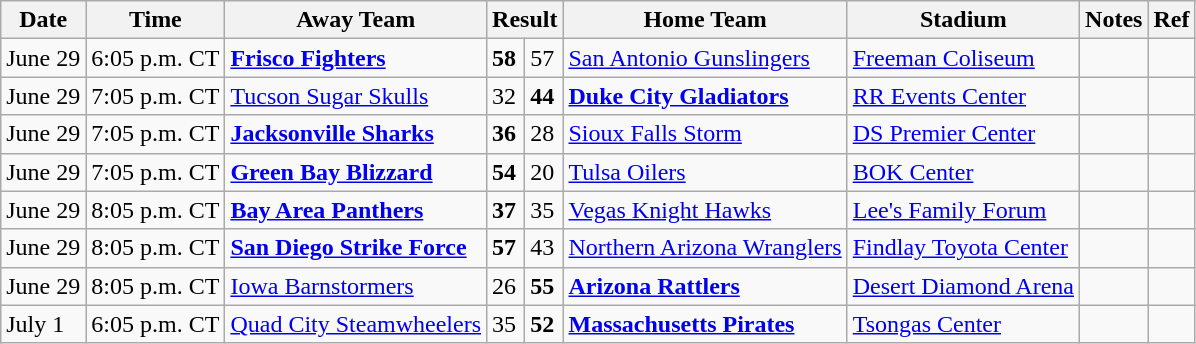<table class="wikitable">
<tr>
<th>Date</th>
<th>Time</th>
<th>Away Team</th>
<th colspan="2">Result</th>
<th>Home Team</th>
<th>Stadium</th>
<th>Notes</th>
<th>Ref</th>
</tr>
<tr>
<td>June 29</td>
<td>6:05 p.m. CT</td>
<td><strong><a href='#'>Frisco Fighters</a></strong></td>
<td><strong>58</strong></td>
<td>57</td>
<td><a href='#'>San Antonio Gunslingers</a></td>
<td><a href='#'>Freeman Coliseum</a></td>
<td></td>
<td></td>
</tr>
<tr>
<td>June 29</td>
<td>7:05 p.m. CT</td>
<td><a href='#'>Tucson Sugar Skulls</a></td>
<td>32</td>
<td><strong>44</strong></td>
<td><strong><a href='#'>Duke City Gladiators</a></strong></td>
<td><a href='#'>RR Events Center</a></td>
<td></td>
<td></td>
</tr>
<tr>
<td>June 29</td>
<td>7:05 p.m. CT</td>
<td><strong><a href='#'>Jacksonville Sharks</a></strong></td>
<td><strong>36</strong></td>
<td>28</td>
<td><a href='#'>Sioux Falls Storm</a></td>
<td><a href='#'>DS Premier Center</a></td>
<td></td>
<td></td>
</tr>
<tr>
<td>June 29</td>
<td>7:05 p.m. CT</td>
<td><strong><a href='#'>Green Bay Blizzard</a></strong></td>
<td><strong>54</strong></td>
<td>20</td>
<td><a href='#'>Tulsa Oilers</a></td>
<td><a href='#'>BOK Center</a></td>
<td></td>
<td></td>
</tr>
<tr>
<td>June 29</td>
<td>8:05 p.m. CT</td>
<td><strong><a href='#'>Bay Area Panthers</a></strong></td>
<td><strong>37</strong></td>
<td>35</td>
<td><a href='#'>Vegas Knight Hawks</a></td>
<td><a href='#'>Lee's Family Forum</a></td>
<td></td>
<td></td>
</tr>
<tr>
<td>June 29</td>
<td>8:05 p.m. CT</td>
<td><strong><a href='#'>San Diego Strike Force</a></strong></td>
<td><strong>57</strong></td>
<td>43</td>
<td><a href='#'>Northern Arizona Wranglers</a></td>
<td><a href='#'>Findlay Toyota Center</a></td>
<td></td>
<td></td>
</tr>
<tr>
<td>June 29</td>
<td>8:05 p.m. CT</td>
<td><a href='#'>Iowa Barnstormers</a></td>
<td>26</td>
<td><strong>55</strong></td>
<td><strong><a href='#'>Arizona Rattlers</a></strong></td>
<td><a href='#'>Desert Diamond Arena</a></td>
<td></td>
<td></td>
</tr>
<tr>
<td>July 1</td>
<td>6:05 p.m. CT</td>
<td><a href='#'>Quad City Steamwheelers</a></td>
<td>35</td>
<td><strong>52</strong></td>
<td><strong><a href='#'>Massachusetts Pirates</a></strong></td>
<td><a href='#'>Tsongas Center</a></td>
<td></td>
<td></td>
</tr>
</table>
